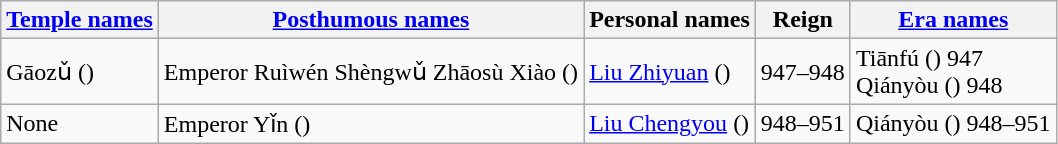<table class="wikitable">
<tr>
<th><a href='#'>Temple names</a></th>
<th><a href='#'>Posthumous names</a></th>
<th>Personal names</th>
<th>Reign</th>
<th><a href='#'>Era names</a></th>
</tr>
<tr>
<td>Gāozǔ ()</td>
<td>Emperor Ruìwén Shèngwǔ Zhāosù Xiào ()</td>
<td><a href='#'>Liu Zhiyuan</a> ()</td>
<td>947–948</td>
<td>Tiānfú () 947<br>Qiányòu () 948</td>
</tr>
<tr>
<td>None</td>
<td>Emperor Yǐn ()</td>
<td><a href='#'>Liu Chengyou</a> ()</td>
<td>948–951</td>
<td>Qiányòu () 948–951</td>
</tr>
</table>
